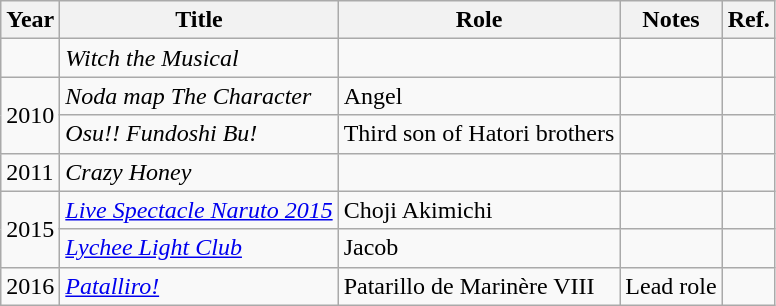<table class="wikitable">
<tr>
<th>Year</th>
<th>Title</th>
<th>Role</th>
<th>Notes</th>
<th>Ref.</th>
</tr>
<tr>
<td></td>
<td><em>Witch the Musical</em></td>
<td></td>
<td></td>
<td></td>
</tr>
<tr>
<td rowspan="2">2010</td>
<td><em>Noda map The Character</em></td>
<td>Angel</td>
<td></td>
<td></td>
</tr>
<tr>
<td><em>Osu!! Fundoshi Bu!</em></td>
<td>Third son of Hatori brothers</td>
<td></td>
<td></td>
</tr>
<tr>
<td>2011</td>
<td><em>Crazy Honey</em></td>
<td></td>
<td></td>
<td></td>
</tr>
<tr>
<td rowspan="2">2015</td>
<td><em><a href='#'>Live Spectacle Naruto 2015</a></em></td>
<td>Choji Akimichi</td>
<td></td>
<td></td>
</tr>
<tr>
<td><em><a href='#'>Lychee Light Club</a></em></td>
<td>Jacob</td>
<td></td>
<td></td>
</tr>
<tr>
<td>2016</td>
<td><em><a href='#'>Patalliro!</a></em></td>
<td>Patarillo de Marinère VIII</td>
<td>Lead role</td>
<td></td>
</tr>
</table>
